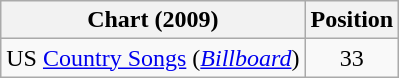<table class="wikitable sortable">
<tr>
<th scope="col">Chart (2009)</th>
<th scope="col">Position</th>
</tr>
<tr>
<td>US <a href='#'>Country Songs</a> (<em><a href='#'>Billboard</a></em>)</td>
<td align="center">33</td>
</tr>
</table>
